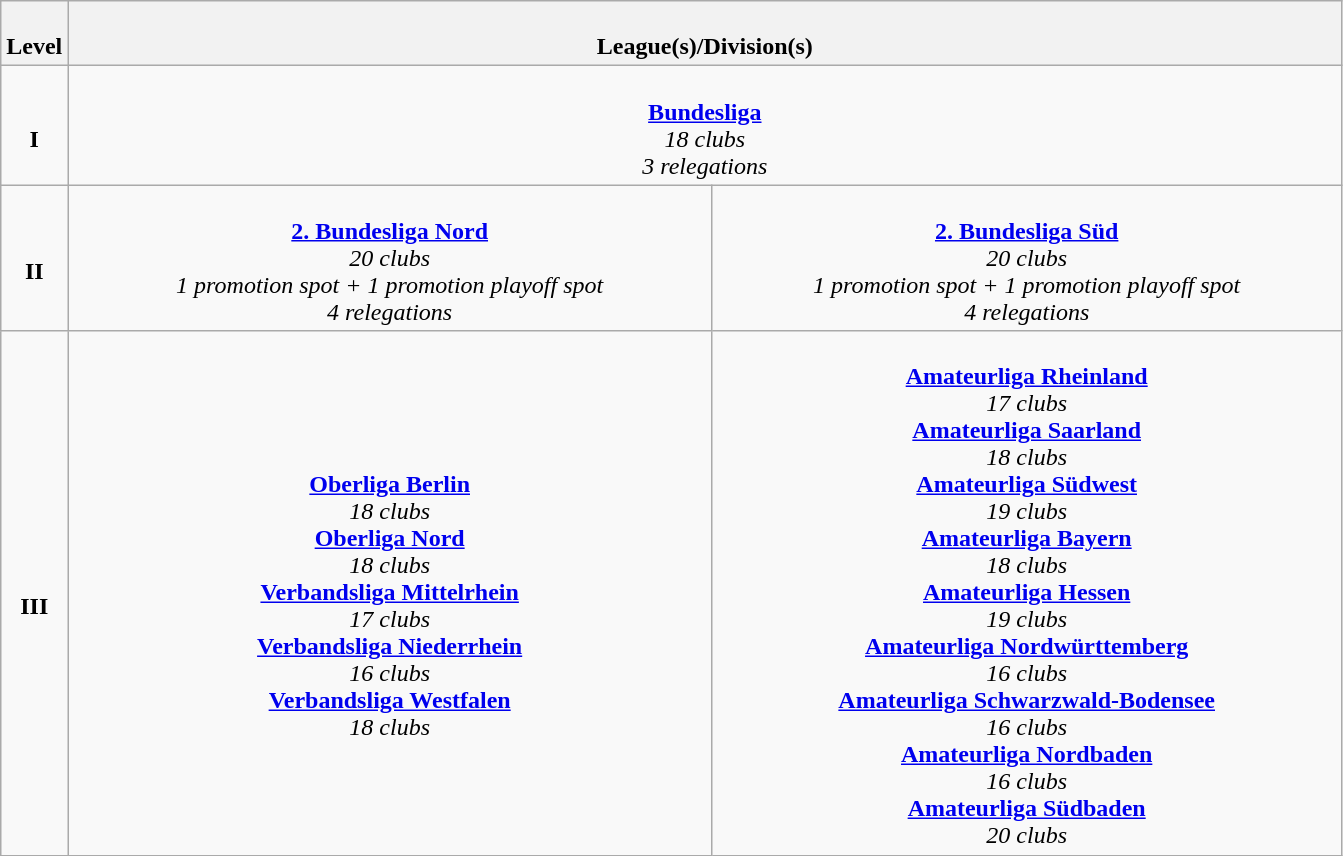<table class="wikitable" style="text-align: center;">
<tr>
<th colspan="1" width="4%"><br>Level</th>
<th colspan="10" width="96%"><br>League(s)/Division(s)</th>
</tr>
<tr>
<td colspan="1" width="5%"><br><strong>I</strong></td>
<td colspan="10" width="95%"><br><strong><a href='#'>Bundesliga</a></strong><br>
<em>18 clubs</em><br>
<em>3 relegations</em></td>
</tr>
<tr>
<td colspan="1" width="5%"><br><strong>II</strong></td>
<td colspan="5" width="48%"><br><strong><a href='#'>2. Bundesliga Nord</a></strong><br>
<em>20 clubs</em><br>
<em>1 promotion spot + 1 promotion playoff spot</em><br>
<em>4 relegations</em></td>
<td colspan="5" width="48%"><br><strong><a href='#'>2. Bundesliga Süd</a></strong><br>
<em>20 clubs</em><br>
<em>1 promotion spot + 1 promotion playoff spot</em><br>
<em>4 relegations</em></td>
</tr>
<tr>
<td colspan="1" width="5%"><br><strong>III</strong></td>
<td colspan="5" width="48%"><br><strong><a href='#'>Oberliga Berlin</a></strong><br>
<em>18 clubs</em><br>
<strong><a href='#'>Oberliga Nord</a></strong><br>
<em>18 clubs</em><br>
<strong><a href='#'>Verbandsliga Mittelrhein</a></strong><br>
<em>17 clubs</em><br>
<strong><a href='#'>Verbandsliga Niederrhein</a></strong><br>
<em>16 clubs</em><br>
<strong><a href='#'>Verbandsliga Westfalen</a></strong><br>
<em>18 clubs</em><br></td>
<td colspan="5" width="48%"><br><strong><a href='#'>Amateurliga Rheinland</a></strong><br>
<em>17 clubs</em><br>
<strong><a href='#'>Amateurliga Saarland</a></strong><br>
<em>18 clubs</em><br>
<strong><a href='#'>Amateurliga Südwest</a></strong><br>
<em>19 clubs</em><br>
<strong><a href='#'>Amateurliga Bayern</a></strong><br>
<em>18 clubs</em><br>
<strong><a href='#'>Amateurliga Hessen</a></strong><br>
<em>19 clubs</em><br>
<strong><a href='#'>Amateurliga Nordwürttemberg</a></strong><br>
<em>16 clubs</em><br>
<strong><a href='#'>Amateurliga Schwarzwald-Bodensee</a></strong><br>
<em>16 clubs</em><br>
<strong><a href='#'>Amateurliga Nordbaden</a></strong><br>
<em>16 clubs</em><br>
<strong><a href='#'>Amateurliga Südbaden</a></strong><br>
<em>20 clubs</em><br></td>
</tr>
</table>
